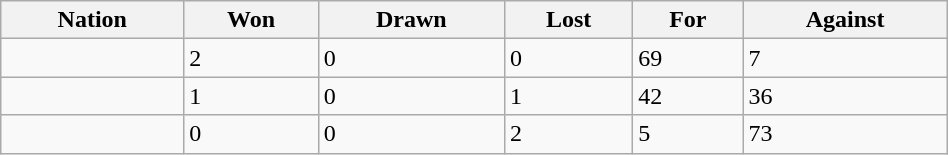<table class="wikitable" style="width:50%">
<tr>
<th>Nation</th>
<th>Won</th>
<th>Drawn</th>
<th>Lost</th>
<th>For</th>
<th>Against</th>
</tr>
<tr>
<td></td>
<td>2</td>
<td>0</td>
<td>0</td>
<td>69</td>
<td>7</td>
</tr>
<tr>
<td></td>
<td>1</td>
<td>0</td>
<td>1</td>
<td>42</td>
<td>36</td>
</tr>
<tr>
<td></td>
<td>0</td>
<td>0</td>
<td>2</td>
<td>5</td>
<td>73</td>
</tr>
</table>
